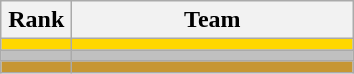<table class="wikitable" style="text-align:center;">
<tr>
<th width=40>Rank</th>
<th width=180>Team</th>
</tr>
<tr bgcolor="gold">
<td></td>
<td style="text-align:left;"></td>
</tr>
<tr bgcolor="silver">
<td></td>
<td style="text-align:left;"></td>
</tr>
<tr bgcolor="#C69633">
<td></td>
<td style="text-align:left;"></td>
</tr>
</table>
